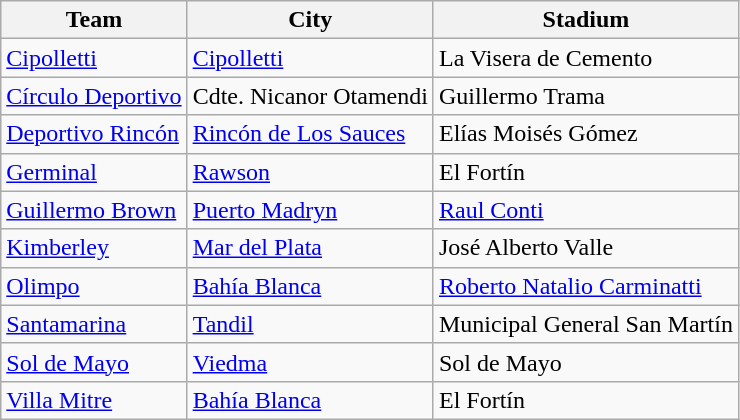<table class="wikitable sortable">
<tr>
<th>Team</th>
<th>City</th>
<th>Stadium</th>
</tr>
<tr>
<td> <a href='#'>Cipolletti</a></td>
<td><a href='#'>Cipolletti</a></td>
<td>La Visera de Cemento</td>
</tr>
<tr>
<td> <a href='#'>Círculo Deportivo</a></td>
<td>Cdte. Nicanor Otamendi</td>
<td>Guillermo Trama</td>
</tr>
<tr>
<td> <a href='#'>Deportivo Rincón</a></td>
<td><a href='#'>Rincón de Los Sauces</a></td>
<td>Elías Moisés Gómez</td>
</tr>
<tr>
<td> <a href='#'>Germinal</a></td>
<td><a href='#'>Rawson</a></td>
<td>El Fortín</td>
</tr>
<tr>
<td> <a href='#'>Guillermo Brown</a></td>
<td><a href='#'>Puerto Madryn</a></td>
<td><a href='#'>Raul Conti</a></td>
</tr>
<tr>
<td> <a href='#'>Kimberley</a></td>
<td><a href='#'>Mar del Plata</a></td>
<td>José Alberto Valle</td>
</tr>
<tr>
<td> <a href='#'>Olimpo</a></td>
<td><a href='#'>Bahía Blanca</a></td>
<td><a href='#'>Roberto Natalio Carminatti</a></td>
</tr>
<tr>
<td> <a href='#'>Santamarina</a></td>
<td><a href='#'>Tandil</a></td>
<td>Municipal General San Martín</td>
</tr>
<tr>
<td> <a href='#'>Sol de Mayo</a></td>
<td><a href='#'>Viedma</a></td>
<td>Sol de Mayo</td>
</tr>
<tr>
<td> <a href='#'>Villa Mitre</a></td>
<td><a href='#'>Bahía Blanca</a></td>
<td>El Fortín</td>
</tr>
</table>
